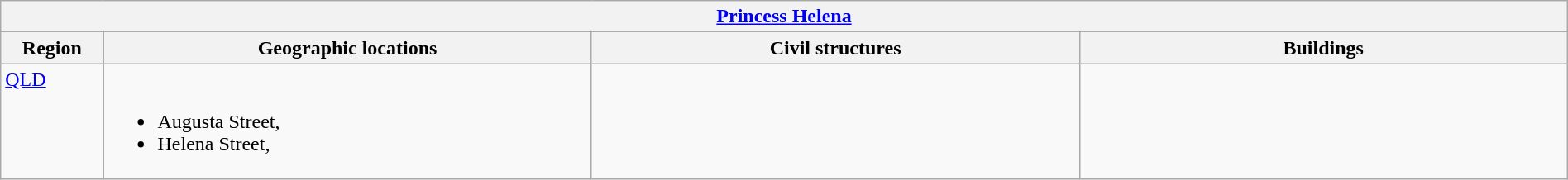<table class="wikitable" width="100%">
<tr>
<th colspan="4"> <a href='#'>Princess Helena</a></th>
</tr>
<tr>
<th width="5%">Region</th>
<th width="23.75%">Geographic locations</th>
<th width="23.75%">Civil structures</th>
<th width="23.75%">Buildings</th>
</tr>
<tr>
<td align=left valign=top> <a href='#'>QLD</a></td>
<td><br><ul><li>Augusta Street, </li><li>Helena Street, </li></ul></td>
<td></td>
<td></td>
</tr>
</table>
